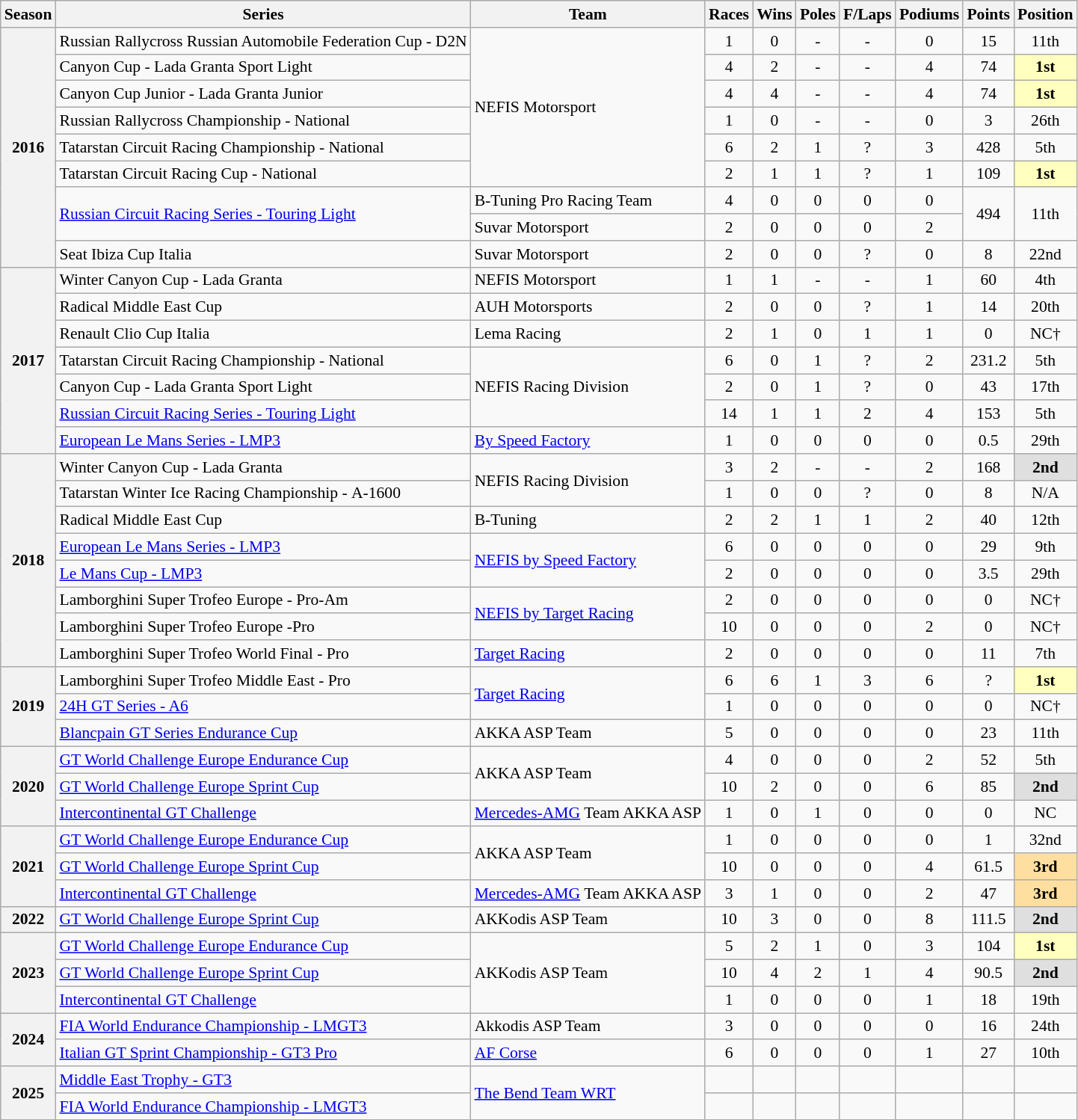<table class="wikitable" style="font-size: 90%; text-align:center">
<tr>
<th>Season</th>
<th>Series</th>
<th>Team</th>
<th>Races</th>
<th>Wins</th>
<th>Poles</th>
<th>F/Laps</th>
<th>Podiums</th>
<th>Points</th>
<th>Position</th>
</tr>
<tr>
<th rowspan="9">2016</th>
<td align=left>Russian Rallycross Russian Automobile Federation Cup - D2N</td>
<td rowspan="6" align=left>NEFIS Motorsport</td>
<td>1</td>
<td>0</td>
<td>-</td>
<td>-</td>
<td>0</td>
<td>15</td>
<td>11th</td>
</tr>
<tr>
<td align=left>Canyon Cup - Lada Granta Sport Light</td>
<td>4</td>
<td>2</td>
<td>-</td>
<td>-</td>
<td>4</td>
<td>74</td>
<td style="background:#FFFFBF;"><strong>1st</strong></td>
</tr>
<tr>
<td align=left>Canyon Cup Junior - Lada Granta Junior</td>
<td>4</td>
<td>4</td>
<td>-</td>
<td>-</td>
<td>4</td>
<td>74</td>
<td style="background:#FFFFBF;"><strong>1st</strong></td>
</tr>
<tr>
<td align=left>Russian Rallycross Championship - National</td>
<td>1</td>
<td>0</td>
<td>-</td>
<td>-</td>
<td>0</td>
<td>3</td>
<td>26th</td>
</tr>
<tr>
<td align=left>Tatarstan Circuit Racing Championship - National</td>
<td>6</td>
<td>2</td>
<td>1</td>
<td>?</td>
<td>3</td>
<td>428</td>
<td>5th</td>
</tr>
<tr>
<td align=left>Tatarstan Circuit Racing Cup - National</td>
<td>2</td>
<td>1</td>
<td>1</td>
<td>?</td>
<td>1</td>
<td>109</td>
<td style="background:#FFFFBF;"><strong>1st</strong></td>
</tr>
<tr>
<td rowspan="2" align=left><a href='#'>Russian Circuit Racing Series - Touring Light</a></td>
<td align=left>B-Tuning Pro Racing Team</td>
<td>4</td>
<td>0</td>
<td>0</td>
<td>0</td>
<td>0</td>
<td rowspan="2">494</td>
<td rowspan="2">11th</td>
</tr>
<tr>
<td align=left>Suvar Motorsport</td>
<td>2</td>
<td>0</td>
<td>0</td>
<td>0</td>
<td>2</td>
</tr>
<tr>
<td align=left>Seat Ibiza Cup Italia</td>
<td align=left>Suvar Motorsport</td>
<td>2</td>
<td>0</td>
<td>0</td>
<td>?</td>
<td>0</td>
<td>8</td>
<td>22nd</td>
</tr>
<tr>
<th rowspan="7">2017</th>
<td align=left>Winter Canyon Cup - Lada Granta</td>
<td align=left>NEFIS Motorsport</td>
<td>1</td>
<td>1</td>
<td>-</td>
<td>-</td>
<td>1</td>
<td>60</td>
<td>4th</td>
</tr>
<tr>
<td align=left>Radical Middle East Cup</td>
<td align=left>AUH Motorsports</td>
<td>2</td>
<td>0</td>
<td>0</td>
<td>?</td>
<td>1</td>
<td>14</td>
<td>20th</td>
</tr>
<tr>
<td align=left>Renault Clio Cup Italia</td>
<td align=left>Lema Racing</td>
<td>2</td>
<td>1</td>
<td>0</td>
<td>1</td>
<td>1</td>
<td>0</td>
<td>NC†</td>
</tr>
<tr>
<td align=left>Tatarstan Circuit Racing Championship - National</td>
<td rowspan="3" align=left>NEFIS Racing Division</td>
<td>6</td>
<td>0</td>
<td>1</td>
<td>?</td>
<td>2</td>
<td>231.2</td>
<td>5th</td>
</tr>
<tr>
<td align=left>Canyon Cup - Lada Granta Sport Light</td>
<td>2</td>
<td>0</td>
<td>1</td>
<td>?</td>
<td>0</td>
<td>43</td>
<td>17th</td>
</tr>
<tr>
<td align=left><a href='#'>Russian Circuit Racing Series - Touring Light</a></td>
<td>14</td>
<td>1</td>
<td>1</td>
<td>2</td>
<td>4</td>
<td>153</td>
<td>5th</td>
</tr>
<tr>
<td align=left><a href='#'>European Le Mans Series - LMP3</a></td>
<td align=left><a href='#'>By Speed Factory</a></td>
<td>1</td>
<td>0</td>
<td>0</td>
<td>0</td>
<td>0</td>
<td>0.5</td>
<td>29th</td>
</tr>
<tr>
<th rowspan="8">2018</th>
<td align=left>Winter Canyon Cup - Lada Granta</td>
<td rowspan="2" align=left>NEFIS Racing Division</td>
<td>3</td>
<td>2</td>
<td>-</td>
<td>-</td>
<td>2</td>
<td>168</td>
<td style="background:#DFDFDF;"><strong>2nd</strong></td>
</tr>
<tr>
<td align=left>Tatarstan Winter Ice Racing Championship - А-1600</td>
<td>1</td>
<td>0</td>
<td>0</td>
<td>?</td>
<td>0</td>
<td>8</td>
<td>N/A</td>
</tr>
<tr>
<td align=left>Radical Middle East Cup</td>
<td align=left>B-Tuning</td>
<td>2</td>
<td>2</td>
<td>1</td>
<td>1</td>
<td>2</td>
<td>40</td>
<td>12th</td>
</tr>
<tr>
<td align=left><a href='#'>European Le Mans Series - LMP3</a></td>
<td rowspan="2" align=left><a href='#'>NEFIS by Speed Factory</a></td>
<td>6</td>
<td>0</td>
<td>0</td>
<td>0</td>
<td>0</td>
<td>29</td>
<td>9th</td>
</tr>
<tr>
<td align=left><a href='#'>Le Mans Cup - LMP3</a></td>
<td>2</td>
<td>0</td>
<td>0</td>
<td>0</td>
<td>0</td>
<td>3.5</td>
<td>29th</td>
</tr>
<tr>
<td align=left>Lamborghini Super Trofeo Europe - Pro-Am</td>
<td rowspan="2" align=left><a href='#'>NEFIS by Target Racing</a></td>
<td>2</td>
<td>0</td>
<td>0</td>
<td>0</td>
<td>0</td>
<td>0</td>
<td>NC†</td>
</tr>
<tr>
<td align=left>Lamborghini Super Trofeo Europe -Pro</td>
<td>10</td>
<td>0</td>
<td>0</td>
<td>0</td>
<td>2</td>
<td>0</td>
<td>NC†</td>
</tr>
<tr>
<td align=left>Lamborghini Super Trofeo World Final - Pro</td>
<td align=left><a href='#'>Target Racing</a></td>
<td>2</td>
<td>0</td>
<td>0</td>
<td>0</td>
<td>0</td>
<td>11</td>
<td>7th</td>
</tr>
<tr>
<th rowspan="3">2019</th>
<td align=left>Lamborghini Super Trofeo Middle East - Pro</td>
<td rowspan="2" align="left"><a href='#'>Target Racing</a></td>
<td>6</td>
<td>6</td>
<td>1</td>
<td>3</td>
<td>6</td>
<td>?</td>
<td style="background:#FFFFBF;"><strong>1st</strong></td>
</tr>
<tr>
<td align=left><a href='#'>24H GT Series - A6</a></td>
<td>1</td>
<td>0</td>
<td>0</td>
<td>0</td>
<td>0</td>
<td>0</td>
<td>NC†</td>
</tr>
<tr>
<td align=left><a href='#'>Blancpain GT Series Endurance Cup</a></td>
<td align=left>AKKA ASP Team</td>
<td>5</td>
<td>0</td>
<td>0</td>
<td>0</td>
<td>0</td>
<td>23</td>
<td>11th</td>
</tr>
<tr>
<th rowspan="3">2020</th>
<td align=left><a href='#'>GT World Challenge Europe Endurance Cup</a></td>
<td rowspan="2" align=left>AKKA ASP Team</td>
<td>4</td>
<td>0</td>
<td>0</td>
<td>0</td>
<td>2</td>
<td>52</td>
<td>5th</td>
</tr>
<tr>
<td align=left><a href='#'>GT World Challenge Europe Sprint Cup</a></td>
<td>10</td>
<td>2</td>
<td>0</td>
<td>0</td>
<td>6</td>
<td>85</td>
<td style="background:#DFDFDF;"><strong>2nd</strong></td>
</tr>
<tr>
<td align=left><a href='#'>Intercontinental GT Challenge</a></td>
<td align=left><a href='#'>Mercedes-AMG</a> Team AKKA ASP</td>
<td>1</td>
<td>0</td>
<td>1</td>
<td>0</td>
<td>0</td>
<td>0</td>
<td>NC</td>
</tr>
<tr>
<th rowspan="3">2021</th>
<td align=left><a href='#'>GT World Challenge Europe Endurance Cup</a></td>
<td rowspan="2" align=left>AKKA ASP Team</td>
<td>1</td>
<td>0</td>
<td>0</td>
<td>0</td>
<td>0</td>
<td>1</td>
<td>32nd</td>
</tr>
<tr>
<td align=left><a href='#'>GT World Challenge Europe Sprint Cup</a></td>
<td>10</td>
<td>0</td>
<td>0</td>
<td>0</td>
<td>4</td>
<td>61.5</td>
<td style="background:#FFDF9F;"><strong>3rd</strong></td>
</tr>
<tr>
<td align=left><a href='#'>Intercontinental GT Challenge</a></td>
<td align=left><a href='#'>Mercedes-AMG</a> Team AKKA ASP</td>
<td>3</td>
<td>1</td>
<td>0</td>
<td>0</td>
<td>2</td>
<td>47</td>
<td style="background:#FFDF9F;"><strong>3rd</strong></td>
</tr>
<tr>
<th>2022</th>
<td align=left><a href='#'>GT World Challenge Europe Sprint Cup</a></td>
<td align=left>AKKodis ASP Team</td>
<td>10</td>
<td>3</td>
<td>0</td>
<td>0</td>
<td>8</td>
<td>111.5</td>
<td style="background:#DFDFDF;"><strong>2nd</strong></td>
</tr>
<tr>
<th rowspan="3">2023</th>
<td align=left><a href='#'>GT World Challenge Europe Endurance Cup</a></td>
<td rowspan="3" align="left">AKKodis ASP Team</td>
<td>5</td>
<td>2</td>
<td>1</td>
<td>0</td>
<td>3</td>
<td>104</td>
<td style="background:#FFFFBF;"><strong>1st</strong></td>
</tr>
<tr>
<td align=left><a href='#'>GT World Challenge Europe Sprint Cup</a></td>
<td>10</td>
<td>4</td>
<td>2</td>
<td>1</td>
<td>4</td>
<td>90.5</td>
<td style="background:#DFDFDF;"><strong>2nd</strong></td>
</tr>
<tr>
<td align=left><a href='#'>Intercontinental GT Challenge</a></td>
<td>1</td>
<td>0</td>
<td>0</td>
<td>0</td>
<td>1</td>
<td>18</td>
<td>19th</td>
</tr>
<tr>
<th rowspan="2">2024</th>
<td align=left><a href='#'>FIA World Endurance Championship - LMGT3</a></td>
<td align=left>Akkodis ASP Team</td>
<td>3</td>
<td>0</td>
<td>0</td>
<td>0</td>
<td>0</td>
<td>16</td>
<td>24th</td>
</tr>
<tr>
<td align=left><a href='#'>Italian GT Sprint Championship - GT3 Pro</a></td>
<td align=left><a href='#'>AF Corse</a></td>
<td>6</td>
<td>0</td>
<td>0</td>
<td>0</td>
<td>1</td>
<td>27</td>
<td>10th</td>
</tr>
<tr>
<th rowspan="2">2025</th>
<td align=left><a href='#'>Middle East Trophy - GT3</a></td>
<td rowspan="2" align="left"><a href='#'>The Bend Team WRT</a></td>
<td></td>
<td></td>
<td></td>
<td></td>
<td></td>
<td></td>
<td></td>
</tr>
<tr>
<td align=left><a href='#'>FIA World Endurance Championship - LMGT3</a></td>
<td></td>
<td></td>
<td></td>
<td></td>
<td></td>
<td></td>
<td></td>
</tr>
</table>
